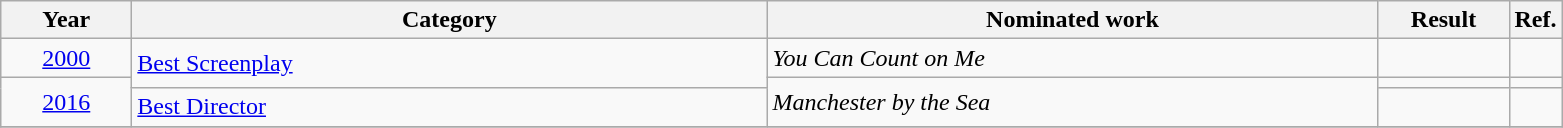<table class=wikitable>
<tr>
<th scope="col" style="width:5em;">Year</th>
<th scope="col" style="width:26em;">Category</th>
<th scope="col" style="width:25em;">Nominated work</th>
<th scope="col" style="width:5em;">Result</th>
<th>Ref.</th>
</tr>
<tr>
<td style="text-align:center;"><a href='#'>2000</a></td>
<td rowspan=2><a href='#'>Best Screenplay</a></td>
<td><em>You Can Count on Me</em></td>
<td></td>
<td style="text-align:center;"></td>
</tr>
<tr>
<td style="text-align:center;", rowspan=2><a href='#'>2016</a></td>
<td rowspan=2><em>Manchester by the Sea</em></td>
<td></td>
<td style="text-align:center;"></td>
</tr>
<tr>
<td><a href='#'>Best Director</a></td>
<td></td>
<td style="text-align:center;"></td>
</tr>
<tr>
</tr>
</table>
